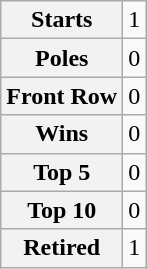<table class="wikitable" style="text-align:center">
<tr>
<th>Starts</th>
<td>1</td>
</tr>
<tr>
<th>Poles</th>
<td>0</td>
</tr>
<tr>
<th>Front Row</th>
<td>0</td>
</tr>
<tr>
<th>Wins</th>
<td>0</td>
</tr>
<tr>
<th>Top 5</th>
<td>0</td>
</tr>
<tr>
<th>Top 10</th>
<td>0</td>
</tr>
<tr>
<th>Retired</th>
<td>1</td>
</tr>
</table>
